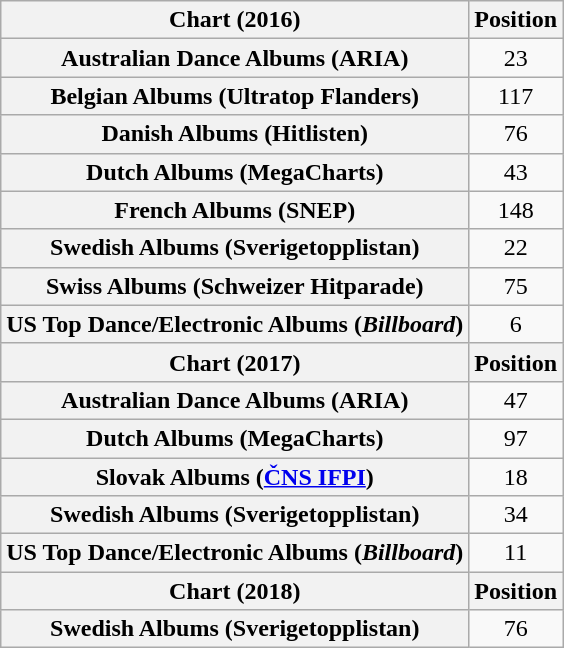<table class="wikitable sortable plainrowheaders" style="text-align:center">
<tr>
<th scope="col">Chart (2016)</th>
<th scope="col">Position</th>
</tr>
<tr>
<th scope="row">Australian Dance Albums (ARIA)</th>
<td>23</td>
</tr>
<tr>
<th scope="row">Belgian Albums (Ultratop Flanders)</th>
<td>117</td>
</tr>
<tr>
<th scope="row">Danish Albums (Hitlisten)</th>
<td>76</td>
</tr>
<tr>
<th scope="row">Dutch Albums (MegaCharts)</th>
<td>43</td>
</tr>
<tr>
<th scope="row">French Albums (SNEP)</th>
<td>148</td>
</tr>
<tr>
<th scope="row">Swedish Albums (Sverigetopplistan)</th>
<td>22</td>
</tr>
<tr>
<th scope="row">Swiss Albums (Schweizer Hitparade)</th>
<td>75</td>
</tr>
<tr>
<th scope="row">US Top Dance/Electronic Albums (<em>Billboard</em>)</th>
<td>6</td>
</tr>
<tr>
<th scope="col">Chart (2017)</th>
<th scope="col">Position</th>
</tr>
<tr>
<th scope="row">Australian Dance Albums (ARIA)</th>
<td>47</td>
</tr>
<tr>
<th scope="row">Dutch Albums (MegaCharts)</th>
<td>97</td>
</tr>
<tr>
<th scope="row">Slovak Albums (<a href='#'>ČNS IFPI</a>)</th>
<td>18</td>
</tr>
<tr>
<th scope="row">Swedish Albums (Sverigetopplistan)</th>
<td>34</td>
</tr>
<tr>
<th scope="row">US Top Dance/Electronic Albums (<em>Billboard</em>)</th>
<td>11</td>
</tr>
<tr>
<th scope="col">Chart (2018)</th>
<th scope="col">Position</th>
</tr>
<tr>
<th scope="row">Swedish Albums (Sverigetopplistan)</th>
<td>76</td>
</tr>
</table>
